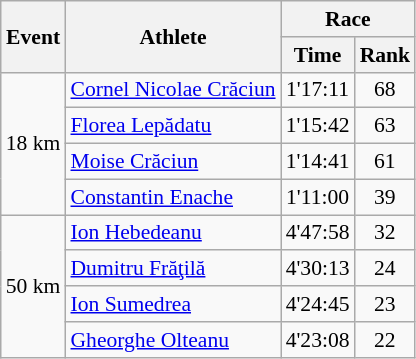<table class="wikitable" border="1" style="font-size:90%">
<tr>
<th rowspan=2>Event</th>
<th rowspan=2>Athlete</th>
<th colspan=2>Race</th>
</tr>
<tr>
<th>Time</th>
<th>Rank</th>
</tr>
<tr>
<td rowspan=4>18 km</td>
<td><a href='#'>Cornel Nicolae Crăciun</a></td>
<td align=center>1'17:11</td>
<td align=center>68</td>
</tr>
<tr>
<td><a href='#'>Florea Lepădatu</a></td>
<td align=center>1'15:42</td>
<td align=center>63</td>
</tr>
<tr>
<td><a href='#'>Moise Crăciun</a></td>
<td align=center>1'14:41</td>
<td align=center>61</td>
</tr>
<tr>
<td><a href='#'>Constantin Enache</a></td>
<td align=center>1'11:00</td>
<td align=center>39</td>
</tr>
<tr>
<td rowspan=4>50 km</td>
<td><a href='#'>Ion Hebedeanu</a></td>
<td align=center>4'47:58</td>
<td align=center>32</td>
</tr>
<tr>
<td><a href='#'>Dumitru Frăţilă</a></td>
<td align=center>4'30:13</td>
<td align=center>24</td>
</tr>
<tr>
<td><a href='#'>Ion Sumedrea</a></td>
<td align=center>4'24:45</td>
<td align=center>23</td>
</tr>
<tr>
<td><a href='#'>Gheorghe Olteanu</a></td>
<td align=center>4'23:08</td>
<td align=center>22</td>
</tr>
</table>
